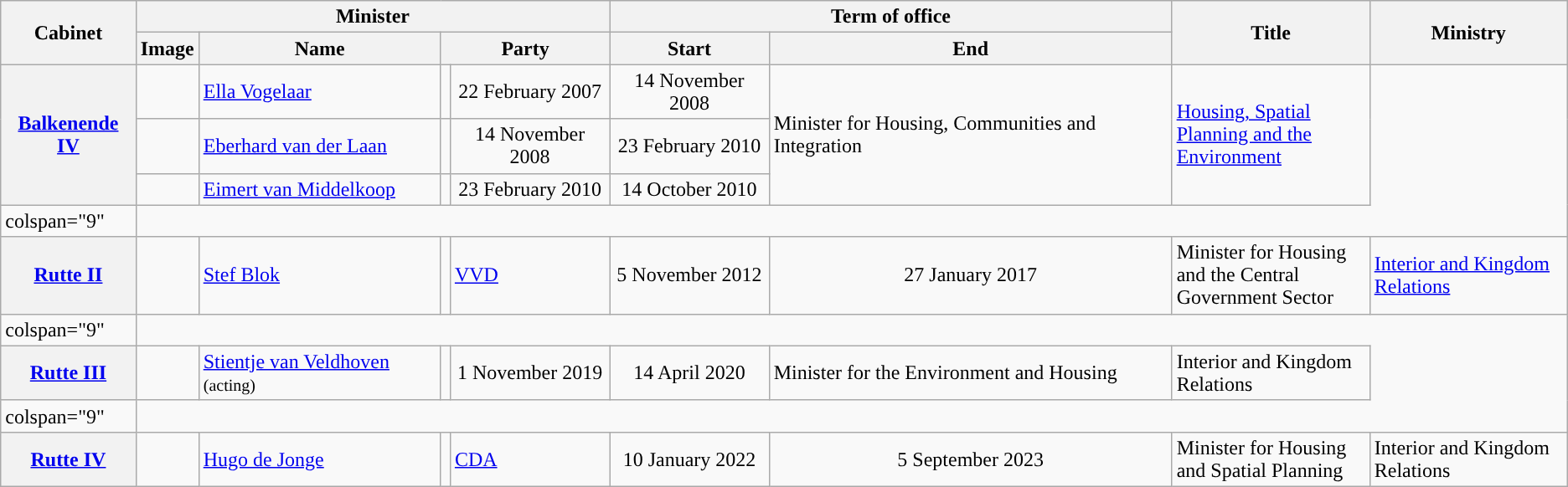<table class="wikitable plainrowheaders">
<tr>
<th rowspan="2">Cabinet</th>
<th colspan="4">Minister</th>
<th colspan="2">Term of office</th>
<th rowspan="2" width="150px">Title</th>
<th rowspan="2" width="150px">Ministry</th>
</tr>
<tr>
<th width="1px">Image</th>
<th>Name</th>
<th colspan="2">Party</th>
<th>Start</th>
<th>End</th>
</tr>
<tr>
<th rowspan="3" scope="row"><a href='#'>Balkenende IV</a></th>
<td></td>
<td><a href='#'>Ella Vogelaar</a></td>
<td></td>
<td style="text-align:center">22 February 2007</td>
<td style="text-align:center">14 November 2008</td>
<td rowspan="3">Minister for Housing, Communities and Integration</td>
<td rowspan="3"><a href='#'>Housing, Spatial Planning and the Environment</a></td>
</tr>
<tr>
<td></td>
<td><a href='#'>Eberhard van der Laan</a></td>
<td></td>
<td style="text-align:center">14 November 2008</td>
<td style="text-align:center">23 February 2010</td>
</tr>
<tr>
<td></td>
<td><a href='#'>Eimert van Middelkoop</a></td>
<td></td>
<td style="text-align:center">23 February 2010</td>
<td style="text-align:center">14 October 2010</td>
</tr>
<tr>
<td>colspan="9" </td>
</tr>
<tr>
<th scope="row"><a href='#'>Rutte II</a></th>
<td></td>
<td><a href='#'>Stef Blok</a></td>
<td style="background:"></td>
<td><a href='#'>VVD</a></td>
<td style="text-align:center">5 November 2012</td>
<td style="text-align:center">27 January 2017</td>
<td>Minister for Housing and the Central Government Sector</td>
<td><a href='#'>Interior and Kingdom Relations</a></td>
</tr>
<tr>
<td>colspan="9" </td>
</tr>
<tr>
<th scope="row"><a href='#'>Rutte III</a></th>
<td></td>
<td><a href='#'>Stientje van Veldhoven</a> <small>(acting)</small></td>
<td></td>
<td style="text-align:center">1 November 2019</td>
<td style="text-align:center">14 April 2020</td>
<td>Minister for the Environment and Housing</td>
<td>Interior and Kingdom Relations</td>
</tr>
<tr>
<td>colspan="9" </td>
</tr>
<tr>
<th scope="row"><a href='#'>Rutte IV</a></th>
<td></td>
<td><a href='#'>Hugo de Jonge</a></td>
<td style="background:"></td>
<td><a href='#'>CDA</a></td>
<td style="text-align:center">10 January 2022</td>
<td style="text-align:center">5 September 2023</td>
<td>Minister for Housing and Spatial Planning</td>
<td>Interior and Kingdom Relations</td>
</tr>
</table>
